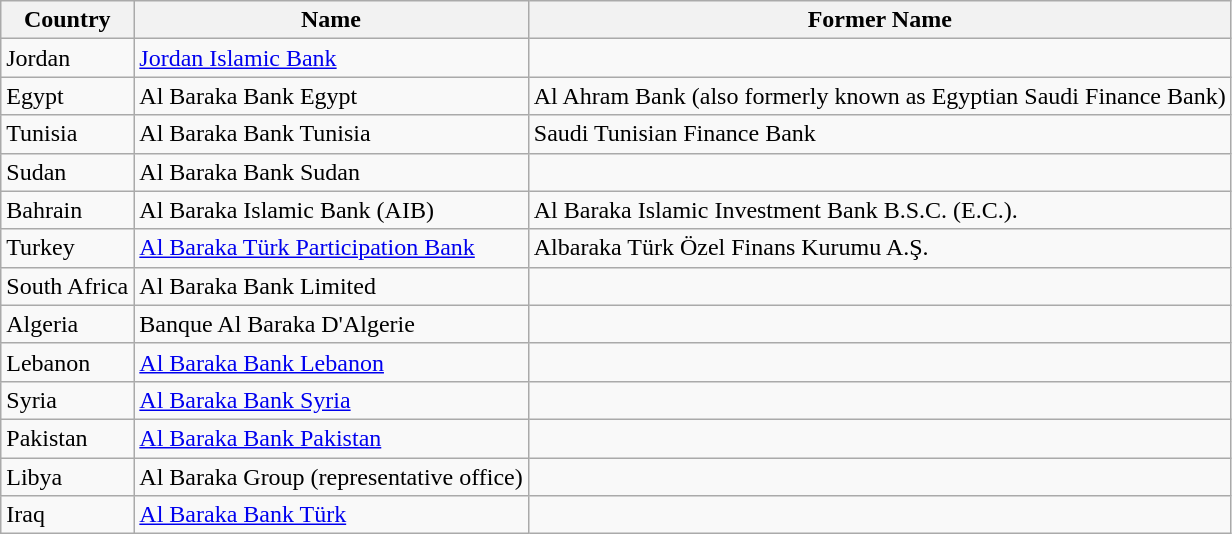<table class="wikitable sortable">
<tr>
<th>Country</th>
<th>Name</th>
<th>Former Name</th>
</tr>
<tr>
<td>Jordan</td>
<td><a href='#'>Jordan Islamic Bank</a></td>
<td></td>
</tr>
<tr>
<td>Egypt</td>
<td>Al Baraka Bank Egypt</td>
<td>Al Ahram Bank (also formerly known as Egyptian Saudi Finance Bank)</td>
</tr>
<tr>
<td>Tunisia</td>
<td>Al Baraka Bank Tunisia</td>
<td>Saudi Tunisian Finance Bank</td>
</tr>
<tr>
<td>Sudan</td>
<td>Al Baraka Bank Sudan</td>
<td></td>
</tr>
<tr>
<td>Bahrain</td>
<td>Al Baraka Islamic Bank (AIB)</td>
<td>Al Baraka Islamic Investment Bank B.S.C. (E.C.).</td>
</tr>
<tr>
<td>Turkey</td>
<td><a href='#'>Al Baraka Türk Participation Bank</a></td>
<td>Albaraka Türk Özel Finans Kurumu A.Ş.</td>
</tr>
<tr>
<td>South Africa</td>
<td>Al Baraka Bank Limited</td>
<td></td>
</tr>
<tr>
<td>Algeria</td>
<td>Banque Al Baraka D'Algerie</td>
<td></td>
</tr>
<tr>
<td>Lebanon</td>
<td><a href='#'>Al Baraka Bank Lebanon</a></td>
<td></td>
</tr>
<tr>
<td>Syria</td>
<td><a href='#'>Al Baraka Bank Syria</a></td>
<td></td>
</tr>
<tr>
<td>Pakistan</td>
<td><a href='#'>Al Baraka Bank Pakistan</a></td>
<td></td>
</tr>
<tr>
<td>Libya</td>
<td>Al Baraka Group (representative office)</td>
<td></td>
</tr>
<tr>
<td>Iraq</td>
<td><a href='#'>Al Baraka Bank Türk</a></td>
<td></td>
</tr>
</table>
